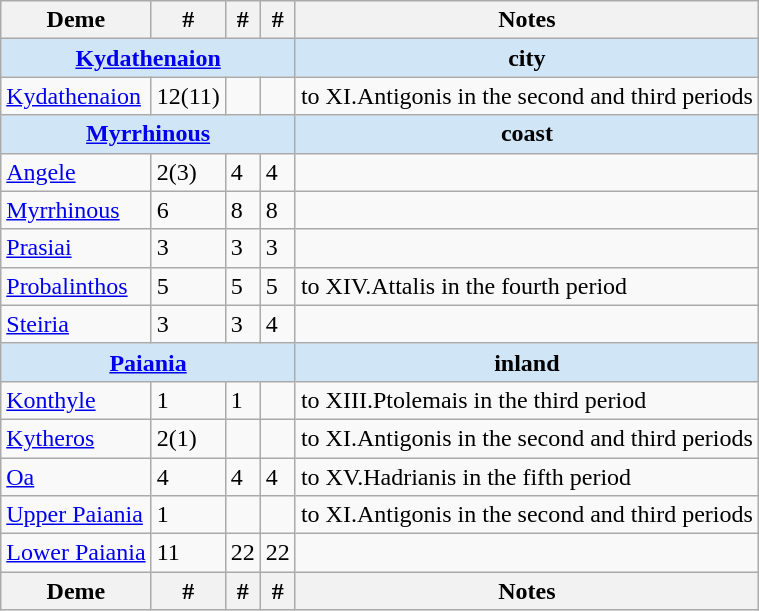<table class="wikitable">
<tr ---->
<th>Deme</th>
<th>#</th>
<th>#</th>
<th>#</th>
<th>Notes</th>
</tr>
<tr ---->
<th colspan="4" style="background: #d0e5f5"><a href='#'>Kydathenaion</a></th>
<th style="background: #d0e5f5">city</th>
</tr>
<tr ----style="background: #f1f5fc">
<td><a href='#'>Kydathenaion</a></td>
<td>12(11)</td>
<td></td>
<td></td>
<td>to  XI.Antigonis in the second and third periods</td>
</tr>
<tr ---->
<th colspan="4" style="background: #d0e5f5"><a href='#'>Myrrhinous</a></th>
<th style="background: #d0e5f5">coast</th>
</tr>
<tr ----style="background: #f1f5fc">
<td><a href='#'>Angele</a></td>
<td>2(3)</td>
<td>4</td>
<td>4</td>
<td></td>
</tr>
<tr ----style="background: #f1f5fc">
<td><a href='#'>Myrrhinous</a></td>
<td>6</td>
<td>8</td>
<td>8</td>
<td></td>
</tr>
<tr ----style="background: #f1f5fc">
<td><a href='#'>Prasiai</a></td>
<td>3</td>
<td>3</td>
<td>3</td>
<td></td>
</tr>
<tr ----style="background: #f1f5fc">
<td><a href='#'>Probalinthos</a></td>
<td>5</td>
<td>5</td>
<td>5</td>
<td>to XIV.Attalis in the fourth period</td>
</tr>
<tr ----style="background: #f1f5fc">
<td><a href='#'>Steiria</a></td>
<td>3</td>
<td>3</td>
<td>4</td>
<td></td>
</tr>
<tr ---->
<th colspan="4" style="background: #d0e5f5"><a href='#'>Paiania</a></th>
<th style="background: #d0e5f5">inland</th>
</tr>
<tr ----style="background: #f1f5fc">
<td><a href='#'>Konthyle</a></td>
<td>1</td>
<td>1</td>
<td></td>
<td>to  XIII.Ptolemais in the third period</td>
</tr>
<tr ----style="background: #f1f5fc">
<td><a href='#'>Kytheros</a></td>
<td>2(1)</td>
<td></td>
<td></td>
<td>to XI.Antigonis in the second and third periods</td>
</tr>
<tr ----style="background: #f1f5fc">
<td><a href='#'>Oa</a></td>
<td>4</td>
<td>4</td>
<td>4</td>
<td>to XV.Hadrianis in the fifth period</td>
</tr>
<tr ----style="background: #f1f5fc">
<td><a href='#'>Upper Paiania</a></td>
<td>1</td>
<td></td>
<td></td>
<td>to XI.Antigonis in the second and third periods</td>
</tr>
<tr ----style="background: #f1f5fc">
<td><a href='#'>Lower Paiania</a></td>
<td>11</td>
<td>22</td>
<td>22</td>
<td></td>
</tr>
<tr ---->
<th>Deme</th>
<th>#</th>
<th>#</th>
<th>#</th>
<th>Notes</th>
</tr>
</table>
